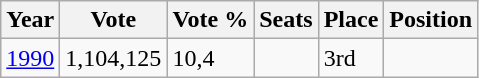<table class="wikitable">
<tr>
<th>Year</th>
<th>Vote</th>
<th>Vote %</th>
<th>Seats</th>
<th>Place</th>
<th>Position</th>
</tr>
<tr>
<td><a href='#'>1990</a></td>
<td>1,104,125</td>
<td>10,4</td>
<td></td>
<td>3rd</td>
<td></td>
</tr>
</table>
